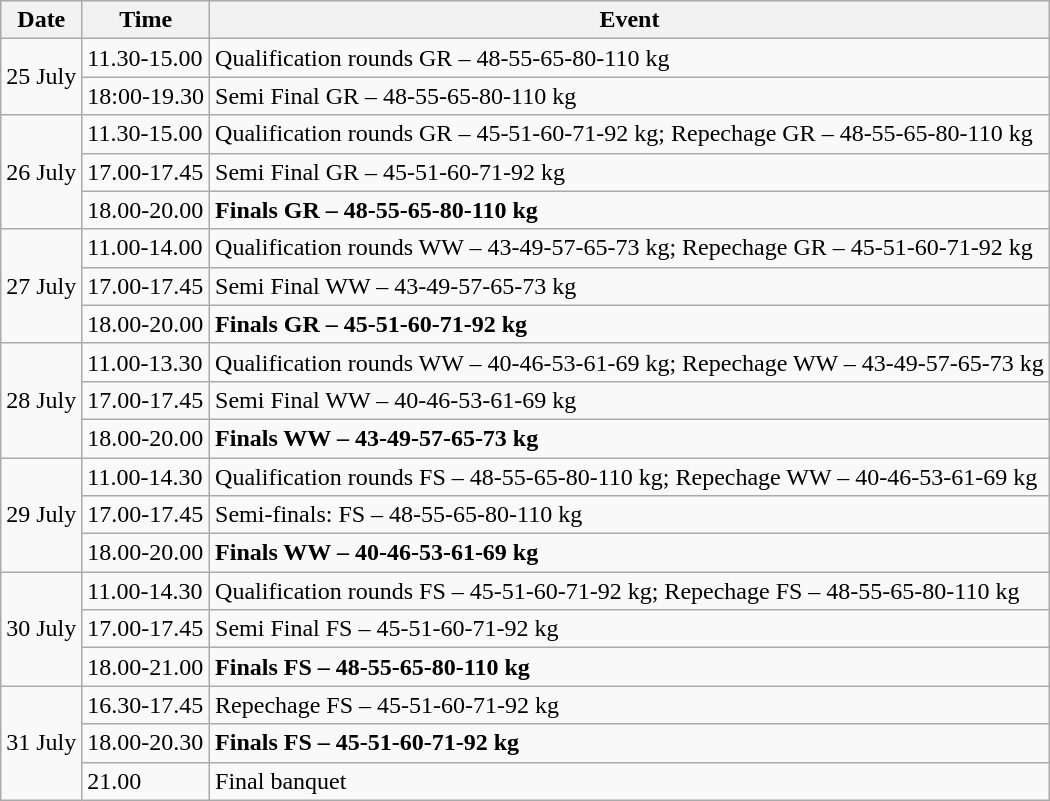<table class=wikitable>
<tr>
<th>Date</th>
<th>Time</th>
<th>Event</th>
</tr>
<tr>
<td rowspan="2">25 July</td>
<td>11.30-15.00</td>
<td>Qualification rounds GR – 48-55-65-80-110 kg</td>
</tr>
<tr>
<td>18:00-19.30</td>
<td>Semi Final GR – 48-55-65-80-110 kg</td>
</tr>
<tr>
<td rowspan="3">26 July</td>
<td>11.30-15.00</td>
<td>Qualification rounds GR – 45-51-60-71-92 kg; Repechage GR – 48-55-65-80-110 kg</td>
</tr>
<tr>
<td>17.00-17.45</td>
<td>Semi Final GR – 45-51-60-71-92 kg</td>
</tr>
<tr>
<td>18.00-20.00</td>
<td><strong>Finals  GR – 48-55-65-80-110 kg</strong></td>
</tr>
<tr>
<td rowspan="3">27 July</td>
<td>11.00-14.00</td>
<td>Qualification rounds WW – 43-49-57-65-73 kg; Repechage GR – 45-51-60-71-92 kg</td>
</tr>
<tr>
<td>17.00-17.45</td>
<td>Semi Final WW – 43-49-57-65-73 kg</td>
</tr>
<tr>
<td>18.00-20.00</td>
<td><strong>Finals GR – 45-51-60-71-92 kg</strong></td>
</tr>
<tr>
<td rowspan="3">28 July</td>
<td>11.00-13.30</td>
<td>Qualification rounds WW – 40-46-53-61-69 kg; Repechage WW – 43-49-57-65-73 kg</td>
</tr>
<tr>
<td>17.00-17.45</td>
<td>Semi Final WW – 40-46-53-61-69 kg</td>
</tr>
<tr>
<td>18.00-20.00</td>
<td><strong>Finals WW – 43-49-57-65-73 kg</strong></td>
</tr>
<tr>
<td rowspan="3">29 July</td>
<td>11.00-14.30</td>
<td>Qualification rounds FS – 48-55-65-80-110 kg; Repechage WW – 40-46-53-61-69 kg</td>
</tr>
<tr>
<td>17.00-17.45</td>
<td>Semi-finals: FS – 48-55-65-80-110 kg</td>
</tr>
<tr>
<td>18.00-20.00</td>
<td><strong>Finals WW – 40-46-53-61-69 kg</strong></td>
</tr>
<tr>
<td rowspan="3">30 July</td>
<td>11.00-14.30</td>
<td>Qualification rounds FS – 45-51-60-71-92 kg; Repechage FS – 48-55-65-80-110 kg</td>
</tr>
<tr>
<td>17.00-17.45</td>
<td>Semi Final FS – 45-51-60-71-92 kg</td>
</tr>
<tr>
<td>18.00-21.00</td>
<td><strong>Finals FS – 48-55-65-80-110 kg</strong></td>
</tr>
<tr>
<td rowspan="3">31 July</td>
<td>16.30-17.45</td>
<td>Repechage FS – 45-51-60-71-92 kg</td>
</tr>
<tr>
<td>18.00-20.30</td>
<td><strong>Finals FS – 45-51-60-71-92 kg</strong></td>
</tr>
<tr>
<td>21.00</td>
<td>Final banquet</td>
</tr>
</table>
